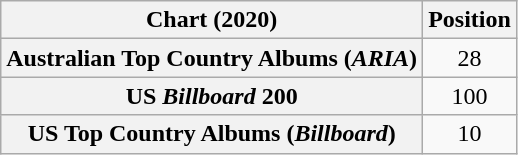<table class="wikitable sortable plainrowheaders" style="text-align:center">
<tr>
<th scope="col">Chart (2020)</th>
<th scope="col">Position</th>
</tr>
<tr>
<th scope="row">Australian Top Country Albums (<em>ARIA</em>)</th>
<td>28</td>
</tr>
<tr>
<th scope="row">US <em>Billboard</em> 200</th>
<td>100</td>
</tr>
<tr>
<th scope="row">US Top Country Albums (<em>Billboard</em>)</th>
<td>10</td>
</tr>
</table>
